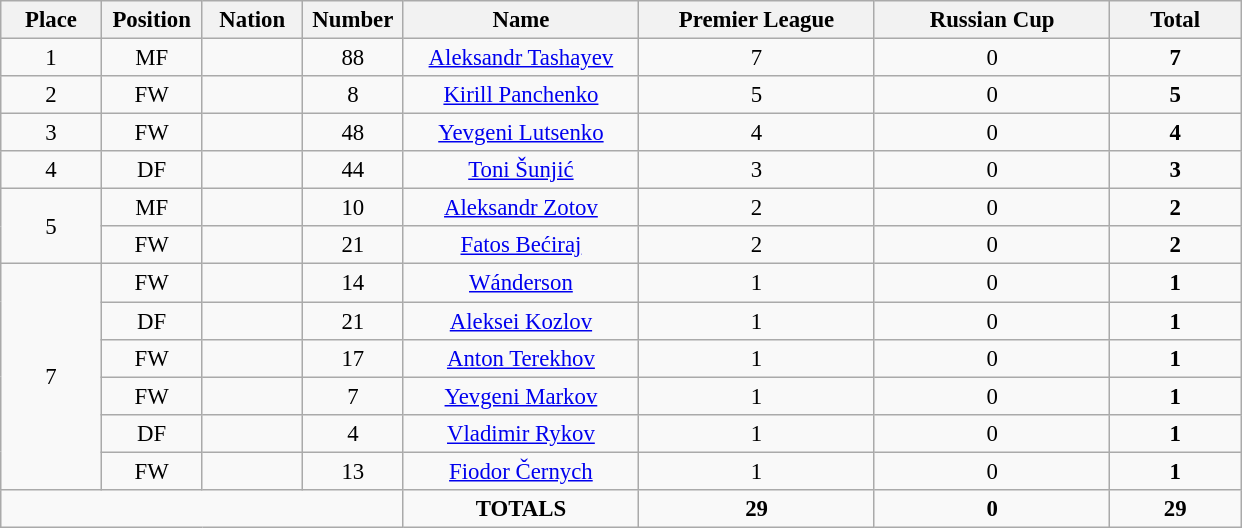<table class="wikitable" style="font-size: 95%; text-align: center;">
<tr>
<th width=60>Place</th>
<th width=60>Position</th>
<th width=60>Nation</th>
<th width=60>Number</th>
<th width=150>Name</th>
<th width=150>Premier League</th>
<th width=150>Russian Cup</th>
<th width=80><strong>Total</strong></th>
</tr>
<tr>
<td>1</td>
<td>MF</td>
<td></td>
<td>88</td>
<td><a href='#'>Aleksandr Tashayev</a></td>
<td>7</td>
<td>0</td>
<td><strong>7</strong></td>
</tr>
<tr>
<td>2</td>
<td>FW</td>
<td></td>
<td>8</td>
<td><a href='#'>Kirill Panchenko</a></td>
<td>5</td>
<td>0</td>
<td><strong>5</strong></td>
</tr>
<tr>
<td>3</td>
<td>FW</td>
<td></td>
<td>48</td>
<td><a href='#'>Yevgeni Lutsenko</a></td>
<td>4</td>
<td>0</td>
<td><strong>4</strong></td>
</tr>
<tr>
<td>4</td>
<td>DF</td>
<td></td>
<td>44</td>
<td><a href='#'>Toni Šunjić</a></td>
<td>3</td>
<td>0</td>
<td><strong>3</strong></td>
</tr>
<tr>
<td rowspan=2>5</td>
<td>MF</td>
<td></td>
<td>10</td>
<td><a href='#'>Aleksandr Zotov</a></td>
<td>2</td>
<td>0</td>
<td><strong>2</strong></td>
</tr>
<tr>
<td>FW</td>
<td></td>
<td>21</td>
<td><a href='#'>Fatos Bećiraj</a></td>
<td>2</td>
<td>0</td>
<td><strong>2</strong></td>
</tr>
<tr>
<td rowspan=6>7</td>
<td>FW</td>
<td></td>
<td>14</td>
<td><a href='#'>Wánderson</a></td>
<td>1</td>
<td>0</td>
<td><strong>1</strong></td>
</tr>
<tr>
<td>DF</td>
<td></td>
<td>21</td>
<td><a href='#'>Aleksei Kozlov</a></td>
<td>1</td>
<td>0</td>
<td><strong>1</strong></td>
</tr>
<tr>
<td>FW</td>
<td></td>
<td>17</td>
<td><a href='#'>Anton Terekhov</a></td>
<td>1</td>
<td>0</td>
<td><strong>1</strong></td>
</tr>
<tr>
<td>FW</td>
<td></td>
<td>7</td>
<td><a href='#'>Yevgeni Markov</a></td>
<td>1</td>
<td>0</td>
<td><strong>1</strong></td>
</tr>
<tr>
<td>DF</td>
<td></td>
<td>4</td>
<td><a href='#'>Vladimir Rykov</a></td>
<td>1</td>
<td>0</td>
<td><strong>1</strong></td>
</tr>
<tr>
<td>FW</td>
<td></td>
<td>13</td>
<td><a href='#'>Fiodor Černych</a></td>
<td>1</td>
<td>0</td>
<td><strong>1</strong></td>
</tr>
<tr>
<td colspan=4></td>
<td><strong>TOTALS</strong></td>
<td><strong>29</strong></td>
<td><strong>0</strong></td>
<td><strong>29</strong></td>
</tr>
</table>
